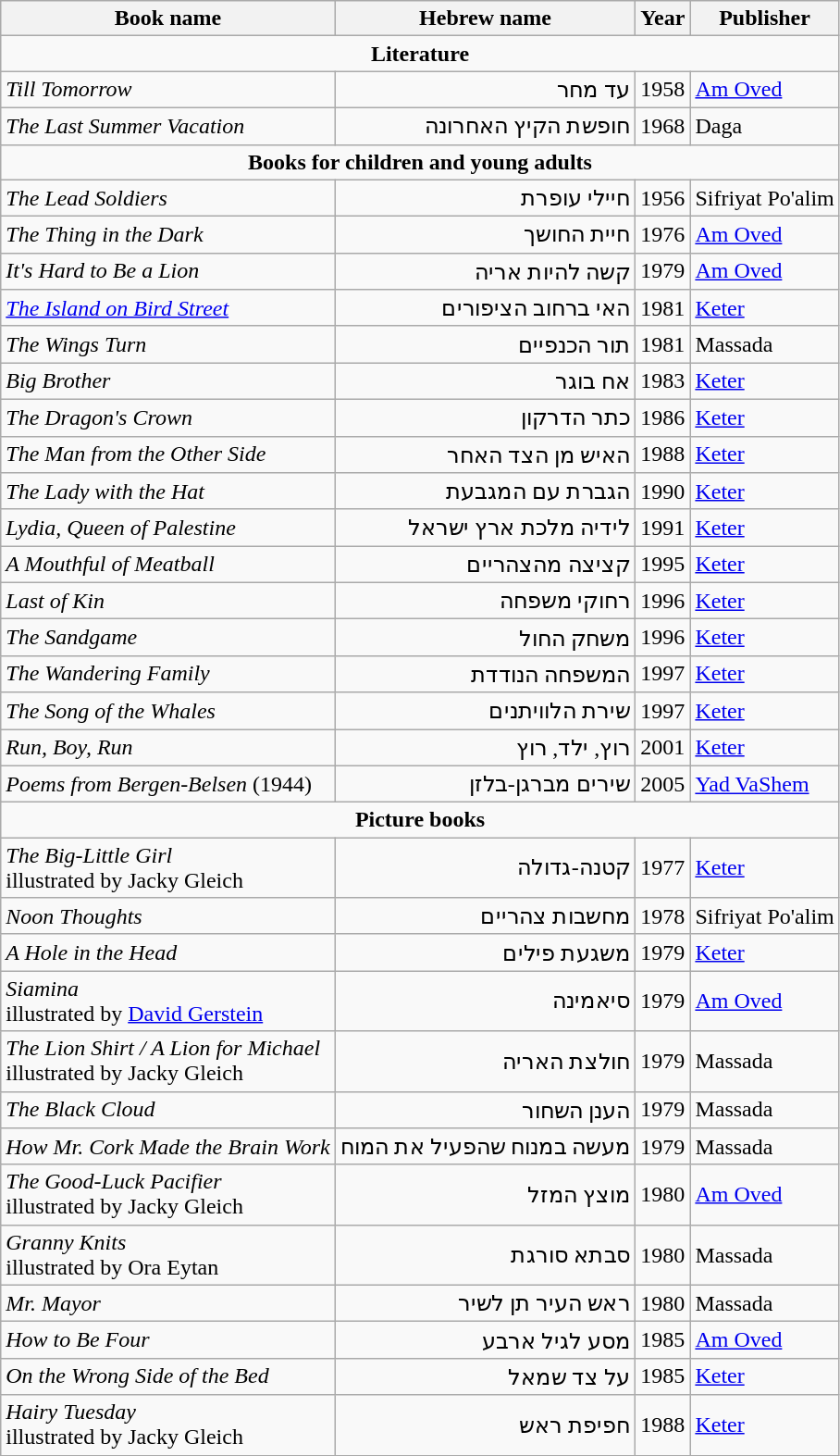<table class="wikitable">
<tr>
<th>Book name</th>
<th>Hebrew name</th>
<th>Year</th>
<th>Publisher</th>
</tr>
<tr>
<td colspan="4" align="center"><strong>Literature</strong></td>
</tr>
<tr>
<td><em>Till Tomorrow</em></td>
<td dir="rtl">עד מחר</td>
<td>1958</td>
<td><a href='#'>Am Oved</a></td>
</tr>
<tr>
<td><em>The Last Summer Vacation</em></td>
<td dir="rtl">חופשת הקיץ האחרונה</td>
<td>1968</td>
<td>Daga</td>
</tr>
<tr>
<td colspan="4" align="center"><strong>Books for children and young adults</strong></td>
</tr>
<tr>
<td><em>The Lead Soldiers</em></td>
<td dir="rtl">חיילי עופרת</td>
<td>1956</td>
<td>Sifriyat Po'alim</td>
</tr>
<tr>
<td><em>The Thing in the Dark</em></td>
<td dir="rtl">חיית החושך</td>
<td>1976</td>
<td><a href='#'>Am Oved</a></td>
</tr>
<tr>
<td><em>It's Hard to Be a Lion</em></td>
<td dir="rtl">קשה להיות אריה</td>
<td>1979</td>
<td><a href='#'>Am Oved</a></td>
</tr>
<tr>
<td><em><a href='#'>The Island on Bird Street</a></em></td>
<td dir="rtl">האי ברחוב הציפורים</td>
<td>1981</td>
<td><a href='#'>Keter</a></td>
</tr>
<tr>
<td><em>The Wings Turn</em></td>
<td dir="rtl">תור הכנפיים</td>
<td>1981</td>
<td>Massada</td>
</tr>
<tr>
<td><em>Big Brother</em></td>
<td dir="rtl">אח בוגר</td>
<td>1983</td>
<td><a href='#'>Keter</a></td>
</tr>
<tr>
<td><em>The Dragon's Crown</em></td>
<td dir="rtl">כתר הדרקון</td>
<td>1986</td>
<td><a href='#'>Keter</a></td>
</tr>
<tr>
<td><em>The Man from the Other Side</em></td>
<td dir="rtl">האיש מן הצד האחר</td>
<td>1988</td>
<td><a href='#'>Keter</a></td>
</tr>
<tr>
<td><em>The Lady with the Hat</em></td>
<td dir="rtl">הגברת עם המגבעת</td>
<td>1990</td>
<td><a href='#'>Keter</a></td>
</tr>
<tr>
<td><em>Lydia, Queen of Palestine</em></td>
<td dir="rtl">לידיה מלכת ארץ ישראל</td>
<td>1991</td>
<td><a href='#'>Keter</a></td>
</tr>
<tr>
<td><em>A Mouthful of Meatball</em></td>
<td dir="rtl">קציצה מהצהריים</td>
<td>1995</td>
<td><a href='#'>Keter</a></td>
</tr>
<tr>
<td><em>Last of Kin</em></td>
<td dir="rtl">רחוקי משפחה</td>
<td>1996</td>
<td><a href='#'>Keter</a></td>
</tr>
<tr>
<td><em>The Sandgame</em></td>
<td dir="rtl">משחק החול</td>
<td>1996</td>
<td><a href='#'>Keter</a></td>
</tr>
<tr>
<td><em>The Wandering Family</em></td>
<td dir="rtl">המשפחה הנודדת</td>
<td>1997</td>
<td><a href='#'>Keter</a></td>
</tr>
<tr>
<td><em>The Song of the Whales</em></td>
<td dir="rtl">שירת הלוויתנים</td>
<td>1997</td>
<td><a href='#'>Keter</a></td>
</tr>
<tr>
<td><em>Run, Boy, Run</em></td>
<td dir="rtl">רוץ, ילד, רוץ</td>
<td>2001</td>
<td><a href='#'>Keter</a></td>
</tr>
<tr>
<td><em>Poems from Bergen-Belsen</em> (1944)</td>
<td dir="rtl">שירים מברגן-בלזן</td>
<td>2005</td>
<td><a href='#'>Yad VaShem</a></td>
</tr>
<tr>
<td colspan="4" align="center"><strong>Picture books</strong></td>
</tr>
<tr>
<td><em>The Big-Little Girl</em><br>illustrated by Jacky Gleich</td>
<td dir="rtl">קטנה-גדולה</td>
<td>1977</td>
<td><a href='#'>Keter</a></td>
</tr>
<tr>
<td><em>Noon Thoughts</em></td>
<td dir="rtl">מחשבות צהריים</td>
<td>1978</td>
<td>Sifriyat Po'alim</td>
</tr>
<tr>
<td><em>A Hole in the Head</em></td>
<td dir="rtl">משגעת פילים</td>
<td>1979</td>
<td><a href='#'>Keter</a></td>
</tr>
<tr>
<td><em>Siamina</em><br>illustrated by <a href='#'>David Gerstein</a></td>
<td dir="rtl">סיאמינה</td>
<td>1979</td>
<td><a href='#'>Am Oved</a></td>
</tr>
<tr>
<td><em>The Lion Shirt / A Lion for Michael</em><br>illustrated by Jacky Gleich</td>
<td dir="rtl">חולצת האריה</td>
<td>1979</td>
<td>Massada</td>
</tr>
<tr>
<td><em>The Black Cloud</em></td>
<td dir="rtl">הענן השחור</td>
<td>1979</td>
<td>Massada</td>
</tr>
<tr>
<td><em>How Mr. Cork Made the Brain Work</em></td>
<td dir="rtl">מעשה במנוח שהפעיל את המוח</td>
<td>1979</td>
<td>Massada</td>
</tr>
<tr>
<td><em>The Good-Luck Pacifier</em><br>illustrated by Jacky Gleich</td>
<td dir="rtl">מוצץ המזל</td>
<td>1980</td>
<td><a href='#'>Am Oved</a></td>
</tr>
<tr>
<td><em>Granny Knits</em><br>illustrated by Ora Eytan</td>
<td dir="rtl">סבתא סורגת</td>
<td>1980</td>
<td>Massada</td>
</tr>
<tr>
<td><em>Mr. Mayor</em></td>
<td dir="rtl">ראש העיר תן לשיר</td>
<td>1980</td>
<td>Massada</td>
</tr>
<tr>
<td><em>How to Be Four</em></td>
<td dir="rtl">מסע לגיל ארבע</td>
<td>1985</td>
<td><a href='#'>Am Oved</a></td>
</tr>
<tr>
<td><em>On the Wrong Side of the Bed</em></td>
<td dir="rtl">על צד שמאל</td>
<td>1985</td>
<td><a href='#'>Keter</a></td>
</tr>
<tr>
<td><em>Hairy Tuesday</em><br>illustrated by Jacky Gleich</td>
<td dir="rtl">חפיפת ראש</td>
<td>1988</td>
<td><a href='#'>Keter</a></td>
</tr>
</table>
